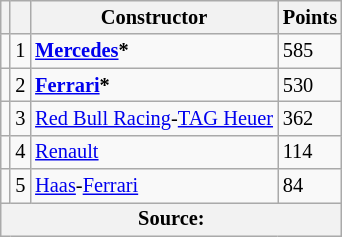<table class="wikitable" style="font-size: 85%;">
<tr>
<th></th>
<th></th>
<th>Constructor</th>
<th>Points</th>
</tr>
<tr>
<td align="left"></td>
<td align="center">1</td>
<td> <strong><a href='#'>Mercedes</a>*</strong></td>
<td>585</td>
</tr>
<tr>
<td align="left"></td>
<td align="center">2</td>
<td> <strong><a href='#'>Ferrari</a>*</strong></td>
<td>530</td>
</tr>
<tr>
<td align="left"></td>
<td align="center">3</td>
<td> <a href='#'>Red Bull Racing</a>-<a href='#'>TAG Heuer</a></td>
<td>362</td>
</tr>
<tr>
<td align="left"></td>
<td align="center">4</td>
<td> <a href='#'>Renault</a></td>
<td>114</td>
</tr>
<tr>
<td align="left"></td>
<td align="center">5</td>
<td> <a href='#'>Haas</a>-<a href='#'>Ferrari</a></td>
<td>84</td>
</tr>
<tr>
<th colspan=4>Source:</th>
</tr>
</table>
